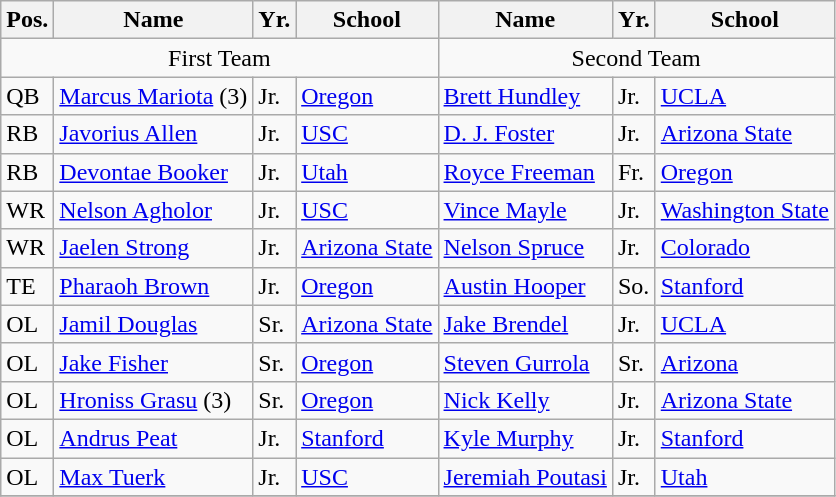<table class="wikitable">
<tr>
<th>Pos.</th>
<th>Name</th>
<th>Yr.</th>
<th>School</th>
<th>Name</th>
<th>Yr.</th>
<th>School</th>
</tr>
<tr>
<td colspan="4" style="text-align:center;">First Team</td>
<td colspan="4" style="text-align:center;">Second Team</td>
</tr>
<tr>
<td>QB</td>
<td><a href='#'>Marcus Mariota</a> (3)</td>
<td>Jr.</td>
<td><a href='#'>Oregon</a></td>
<td><a href='#'>Brett Hundley</a></td>
<td>Jr.</td>
<td><a href='#'>UCLA</a></td>
</tr>
<tr>
<td>RB</td>
<td><a href='#'>Javorius Allen</a></td>
<td>Jr.</td>
<td><a href='#'>USC</a></td>
<td><a href='#'>D. J. Foster</a></td>
<td>Jr.</td>
<td><a href='#'>Arizona State</a></td>
</tr>
<tr>
<td>RB</td>
<td><a href='#'>Devontae Booker</a></td>
<td>Jr.</td>
<td><a href='#'>Utah</a></td>
<td><a href='#'>Royce Freeman</a></td>
<td>Fr.</td>
<td><a href='#'>Oregon</a></td>
</tr>
<tr>
<td>WR</td>
<td><a href='#'>Nelson Agholor</a></td>
<td>Jr.</td>
<td><a href='#'>USC</a></td>
<td><a href='#'>Vince Mayle</a></td>
<td>Jr.</td>
<td><a href='#'>Washington State</a></td>
</tr>
<tr>
<td>WR</td>
<td><a href='#'>Jaelen Strong</a></td>
<td>Jr.</td>
<td><a href='#'>Arizona State</a></td>
<td><a href='#'>Nelson Spruce</a></td>
<td>Jr.</td>
<td><a href='#'>Colorado</a></td>
</tr>
<tr>
<td>TE</td>
<td><a href='#'>Pharaoh Brown</a></td>
<td>Jr.</td>
<td><a href='#'>Oregon</a></td>
<td><a href='#'>Austin Hooper</a></td>
<td>So.</td>
<td><a href='#'>Stanford</a></td>
</tr>
<tr>
<td>OL</td>
<td><a href='#'>Jamil Douglas</a></td>
<td>Sr.</td>
<td><a href='#'>Arizona State</a></td>
<td><a href='#'>Jake Brendel</a></td>
<td>Jr.</td>
<td><a href='#'>UCLA</a></td>
</tr>
<tr>
<td>OL</td>
<td><a href='#'>Jake Fisher</a></td>
<td>Sr.</td>
<td><a href='#'>Oregon</a></td>
<td><a href='#'>Steven Gurrola</a></td>
<td>Sr.</td>
<td><a href='#'>Arizona</a></td>
</tr>
<tr>
<td>OL</td>
<td><a href='#'>Hroniss Grasu</a> (3)</td>
<td>Sr.</td>
<td><a href='#'>Oregon</a></td>
<td><a href='#'>Nick Kelly</a></td>
<td>Jr.</td>
<td><a href='#'>Arizona State</a></td>
</tr>
<tr>
<td>OL</td>
<td><a href='#'>Andrus Peat</a></td>
<td>Jr.</td>
<td><a href='#'>Stanford</a></td>
<td><a href='#'>Kyle Murphy</a></td>
<td>Jr.</td>
<td><a href='#'>Stanford</a></td>
</tr>
<tr>
<td>OL</td>
<td><a href='#'>Max Tuerk</a></td>
<td>Jr.</td>
<td><a href='#'>USC</a></td>
<td><a href='#'>Jeremiah Poutasi</a></td>
<td>Jr.</td>
<td><a href='#'>Utah</a></td>
</tr>
<tr>
</tr>
</table>
